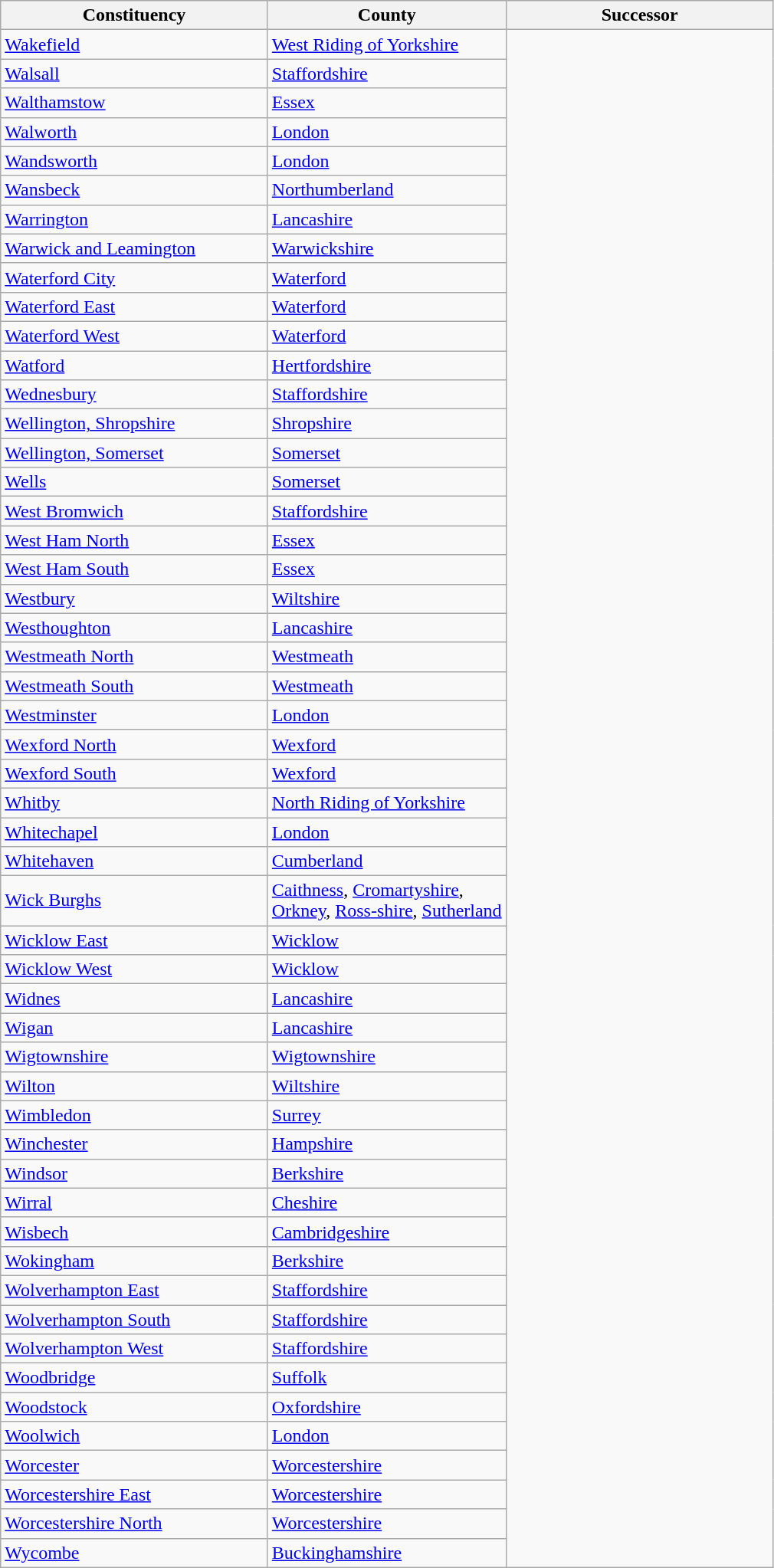<table class="wikitable">
<tr>
<th width="225px">Constituency</th>
<th width="200px">County</th>
<th width="225px">Successor</th>
</tr>
<tr>
<td><a href='#'>Wakefield</a></td>
<td><a href='#'>West Riding of Yorkshire</a></td>
</tr>
<tr>
<td><a href='#'>Walsall</a></td>
<td><a href='#'>Staffordshire</a></td>
</tr>
<tr>
<td><a href='#'>Walthamstow</a></td>
<td><a href='#'>Essex</a></td>
</tr>
<tr>
<td><a href='#'>Walworth</a></td>
<td><a href='#'>London</a></td>
</tr>
<tr>
<td><a href='#'>Wandsworth</a></td>
<td><a href='#'>London</a></td>
</tr>
<tr>
<td><a href='#'>Wansbeck</a></td>
<td><a href='#'>Northumberland</a></td>
</tr>
<tr>
<td><a href='#'>Warrington</a></td>
<td><a href='#'>Lancashire</a></td>
</tr>
<tr>
<td><a href='#'>Warwick and Leamington</a></td>
<td><a href='#'>Warwickshire</a></td>
</tr>
<tr>
<td><a href='#'>Waterford City</a></td>
<td><a href='#'>Waterford</a></td>
</tr>
<tr>
<td><a href='#'>Waterford East</a></td>
<td><a href='#'>Waterford</a></td>
</tr>
<tr>
<td><a href='#'>Waterford West</a></td>
<td><a href='#'>Waterford</a></td>
</tr>
<tr>
<td><a href='#'>Watford</a></td>
<td><a href='#'>Hertfordshire</a></td>
</tr>
<tr>
<td><a href='#'>Wednesbury</a></td>
<td><a href='#'>Staffordshire</a></td>
</tr>
<tr>
<td><a href='#'>Wellington, Shropshire</a></td>
<td><a href='#'>Shropshire</a></td>
</tr>
<tr>
<td><a href='#'>Wellington, Somerset</a></td>
<td><a href='#'>Somerset</a></td>
</tr>
<tr>
<td><a href='#'>Wells</a></td>
<td><a href='#'>Somerset</a></td>
</tr>
<tr>
<td><a href='#'>West Bromwich</a></td>
<td><a href='#'>Staffordshire</a></td>
</tr>
<tr>
<td><a href='#'>West Ham North</a></td>
<td><a href='#'>Essex</a></td>
</tr>
<tr>
<td><a href='#'>West Ham South</a></td>
<td><a href='#'>Essex</a></td>
</tr>
<tr>
<td><a href='#'>Westbury</a></td>
<td><a href='#'>Wiltshire</a></td>
</tr>
<tr>
<td><a href='#'>Westhoughton</a></td>
<td><a href='#'>Lancashire</a></td>
</tr>
<tr>
<td><a href='#'>Westmeath North</a></td>
<td><a href='#'>Westmeath</a></td>
</tr>
<tr>
<td><a href='#'>Westmeath South</a></td>
<td><a href='#'>Westmeath</a></td>
</tr>
<tr>
<td><a href='#'>Westminster</a></td>
<td><a href='#'>London</a></td>
</tr>
<tr>
<td><a href='#'>Wexford North</a></td>
<td><a href='#'>Wexford</a></td>
</tr>
<tr>
<td><a href='#'>Wexford South</a></td>
<td><a href='#'>Wexford</a></td>
</tr>
<tr>
<td><a href='#'>Whitby</a></td>
<td><a href='#'>North Riding of Yorkshire</a></td>
</tr>
<tr>
<td><a href='#'>Whitechapel</a></td>
<td><a href='#'>London</a></td>
</tr>
<tr>
<td><a href='#'>Whitehaven</a></td>
<td><a href='#'>Cumberland</a></td>
</tr>
<tr>
<td><a href='#'>Wick Burghs</a></td>
<td><a href='#'>Caithness</a>, <a href='#'>Cromartyshire</a>, <a href='#'>Orkney</a>, <a href='#'>Ross-shire</a>, <a href='#'>Sutherland</a></td>
</tr>
<tr>
<td><a href='#'>Wicklow East</a></td>
<td><a href='#'>Wicklow</a></td>
</tr>
<tr>
<td><a href='#'>Wicklow West</a></td>
<td><a href='#'>Wicklow</a></td>
</tr>
<tr>
<td><a href='#'>Widnes</a></td>
<td><a href='#'>Lancashire</a></td>
</tr>
<tr>
<td><a href='#'>Wigan</a></td>
<td><a href='#'>Lancashire</a></td>
</tr>
<tr>
<td><a href='#'>Wigtownshire</a></td>
<td><a href='#'>Wigtownshire</a></td>
</tr>
<tr>
<td><a href='#'>Wilton</a></td>
<td><a href='#'>Wiltshire</a></td>
</tr>
<tr>
<td><a href='#'>Wimbledon</a></td>
<td><a href='#'>Surrey</a></td>
</tr>
<tr>
<td><a href='#'>Winchester</a></td>
<td><a href='#'>Hampshire</a></td>
</tr>
<tr>
<td><a href='#'>Windsor</a></td>
<td><a href='#'>Berkshire</a></td>
</tr>
<tr>
<td><a href='#'>Wirral</a></td>
<td><a href='#'>Cheshire</a></td>
</tr>
<tr>
<td><a href='#'>Wisbech</a></td>
<td><a href='#'>Cambridgeshire</a></td>
</tr>
<tr>
<td><a href='#'>Wokingham</a></td>
<td><a href='#'>Berkshire</a></td>
</tr>
<tr>
<td><a href='#'>Wolverhampton East</a></td>
<td><a href='#'>Staffordshire</a></td>
</tr>
<tr>
<td><a href='#'>Wolverhampton South</a></td>
<td><a href='#'>Staffordshire</a></td>
</tr>
<tr>
<td><a href='#'>Wolverhampton West</a></td>
<td><a href='#'>Staffordshire</a></td>
</tr>
<tr>
<td><a href='#'>Woodbridge</a></td>
<td><a href='#'>Suffolk</a></td>
</tr>
<tr>
<td><a href='#'>Woodstock</a></td>
<td><a href='#'>Oxfordshire</a></td>
</tr>
<tr>
<td><a href='#'>Woolwich</a></td>
<td><a href='#'>London</a></td>
</tr>
<tr>
<td><a href='#'>Worcester</a></td>
<td><a href='#'>Worcestershire</a></td>
</tr>
<tr>
<td><a href='#'>Worcestershire East</a></td>
<td><a href='#'>Worcestershire</a></td>
</tr>
<tr>
<td><a href='#'>Worcestershire North</a></td>
<td><a href='#'>Worcestershire</a></td>
</tr>
<tr>
<td><a href='#'>Wycombe</a></td>
<td><a href='#'>Buckinghamshire</a></td>
</tr>
</table>
